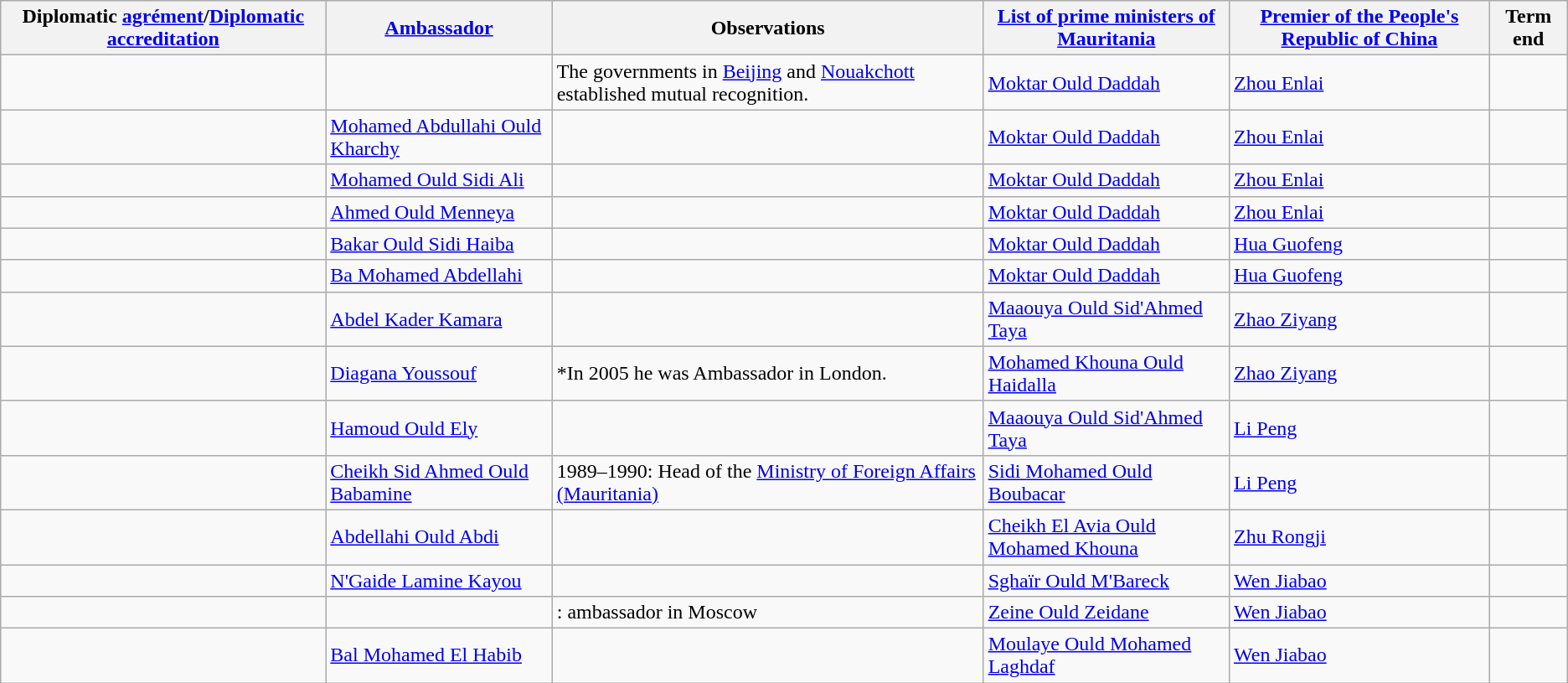<table class="wikitable sortable">
<tr>
<th>Diplomatic <a href='#'>agrément</a>/<a href='#'>Diplomatic accreditation</a></th>
<th><a href='#'>Ambassador</a></th>
<th>Observations</th>
<th><a href='#'>List of prime ministers of Mauritania</a></th>
<th><a href='#'>Premier of the People's Republic of China</a></th>
<th>Term end</th>
</tr>
<tr>
<td></td>
<td></td>
<td>The governments in <a href='#'>Beijing</a> and <a href='#'>Nouakchott</a> established mutual recognition.</td>
<td><a href='#'>Moktar Ould Daddah</a></td>
<td><a href='#'>Zhou Enlai</a></td>
<td></td>
</tr>
<tr>
<td></td>
<td><a href='#'>Mohamed Abdullahi Ould Kharchy</a></td>
<td></td>
<td><a href='#'>Moktar Ould Daddah</a></td>
<td><a href='#'>Zhou Enlai</a></td>
<td></td>
</tr>
<tr>
<td></td>
<td><a href='#'>Mohamed Ould Sidi Ali</a></td>
<td></td>
<td><a href='#'>Moktar Ould Daddah</a></td>
<td><a href='#'>Zhou Enlai</a></td>
<td></td>
</tr>
<tr>
<td></td>
<td><a href='#'>Ahmed Ould Menneya</a></td>
<td></td>
<td><a href='#'>Moktar Ould Daddah</a></td>
<td><a href='#'>Zhou Enlai</a></td>
<td></td>
</tr>
<tr>
<td></td>
<td><a href='#'>Bakar Ould Sidi Haiba</a></td>
<td></td>
<td><a href='#'>Moktar Ould Daddah</a></td>
<td><a href='#'>Hua Guofeng</a></td>
<td></td>
</tr>
<tr>
<td></td>
<td><a href='#'>Ba Mohamed Abdellahi</a></td>
<td></td>
<td><a href='#'>Moktar Ould Daddah</a></td>
<td><a href='#'>Hua Guofeng</a></td>
<td></td>
</tr>
<tr>
<td></td>
<td><a href='#'>Abdel Kader Kamara</a></td>
<td></td>
<td><a href='#'>Maaouya Ould Sid'Ahmed Taya</a></td>
<td><a href='#'>Zhao Ziyang</a></td>
<td></td>
</tr>
<tr>
<td></td>
<td><a href='#'>Diagana Youssouf</a></td>
<td>*In 2005 he was Ambassador in London.</td>
<td><a href='#'>Mohamed Khouna Ould Haidalla</a></td>
<td><a href='#'>Zhao Ziyang</a></td>
<td></td>
</tr>
<tr>
<td></td>
<td><a href='#'>Hamoud Ould Ely</a></td>
<td></td>
<td><a href='#'>Maaouya Ould Sid'Ahmed Taya</a></td>
<td><a href='#'>Li Peng</a></td>
<td></td>
</tr>
<tr>
<td></td>
<td><a href='#'>Cheikh Sid Ahmed Ould Babamine</a></td>
<td>1989–1990: Head of the <a href='#'>Ministry of Foreign Affairs (Mauritania)</a></td>
<td><a href='#'>Sidi Mohamed Ould Boubacar</a></td>
<td><a href='#'>Li Peng</a></td>
<td></td>
</tr>
<tr>
<td></td>
<td><a href='#'>Abdellahi Ould Abdi</a></td>
<td></td>
<td><a href='#'>Cheikh El Avia Ould Mohamed Khouna</a></td>
<td><a href='#'>Zhu Rongji</a></td>
<td></td>
</tr>
<tr>
<td></td>
<td><a href='#'>N'Gaide Lamine Kayou</a></td>
<td></td>
<td><a href='#'>Sghaïr Ould M'Bareck</a></td>
<td><a href='#'>Wen Jiabao</a></td>
<td></td>
</tr>
<tr>
<td></td>
<td></td>
<td>: ambassador in Moscow</td>
<td><a href='#'>Zeine Ould Zeidane</a></td>
<td><a href='#'>Wen Jiabao</a></td>
<td></td>
</tr>
<tr>
<td></td>
<td><a href='#'>Bal Mohamed El Habib</a></td>
<td></td>
<td><a href='#'>Moulaye Ould Mohamed Laghdaf</a></td>
<td><a href='#'>Wen Jiabao</a></td>
<td></td>
</tr>
</table>
